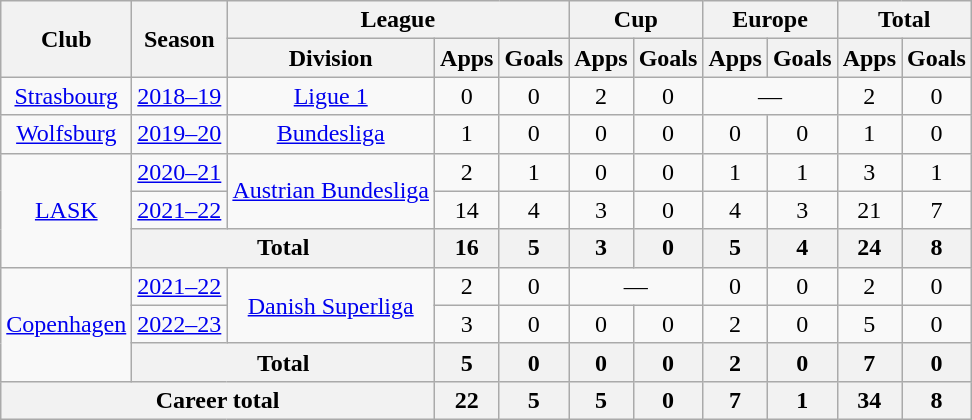<table class="wikitable" style="text-align:center">
<tr>
<th rowspan="2">Club</th>
<th rowspan="2">Season</th>
<th colspan="3">League</th>
<th colspan="2">Cup</th>
<th colspan="2">Europe</th>
<th colspan="2">Total</th>
</tr>
<tr>
<th>Division</th>
<th>Apps</th>
<th>Goals</th>
<th>Apps</th>
<th>Goals</th>
<th>Apps</th>
<th>Goals</th>
<th>Apps</th>
<th>Goals</th>
</tr>
<tr>
<td><a href='#'>Strasbourg</a></td>
<td><a href='#'>2018–19</a></td>
<td><a href='#'>Ligue 1</a></td>
<td>0</td>
<td>0</td>
<td>2</td>
<td>0</td>
<td colspan="2">—</td>
<td>2</td>
<td>0</td>
</tr>
<tr>
<td><a href='#'>Wolfsburg</a></td>
<td><a href='#'>2019–20</a></td>
<td><a href='#'>Bundesliga</a></td>
<td>1</td>
<td>0</td>
<td>0</td>
<td>0</td>
<td>0</td>
<td>0</td>
<td>1</td>
<td>0</td>
</tr>
<tr>
<td rowspan="3"><a href='#'>LASK</a></td>
<td><a href='#'>2020–21</a></td>
<td rowspan="2"><a href='#'>Austrian Bundesliga</a></td>
<td>2</td>
<td>1</td>
<td>0</td>
<td>0</td>
<td>1</td>
<td>1</td>
<td>3</td>
<td>1</td>
</tr>
<tr>
<td><a href='#'>2021–22</a></td>
<td>14</td>
<td>4</td>
<td>3</td>
<td>0</td>
<td>4</td>
<td>3</td>
<td>21</td>
<td>7</td>
</tr>
<tr>
<th colspan="2">Total</th>
<th>16</th>
<th>5</th>
<th>3</th>
<th>0</th>
<th>5</th>
<th>4</th>
<th>24</th>
<th>8</th>
</tr>
<tr>
<td rowspan="3"><a href='#'>Copenhagen</a></td>
<td><a href='#'>2021–22</a></td>
<td rowspan="2"><a href='#'>Danish Superliga</a></td>
<td>2</td>
<td>0</td>
<td colspan="2">—</td>
<td>0</td>
<td>0</td>
<td>2</td>
<td>0</td>
</tr>
<tr>
<td><a href='#'>2022–23</a></td>
<td>3</td>
<td>0</td>
<td>0</td>
<td>0</td>
<td>2</td>
<td>0</td>
<td>5</td>
<td>0</td>
</tr>
<tr>
<th colspan="2">Total</th>
<th>5</th>
<th>0</th>
<th>0</th>
<th>0</th>
<th>2</th>
<th>0</th>
<th>7</th>
<th>0</th>
</tr>
<tr>
<th colspan="3">Career total</th>
<th>22</th>
<th>5</th>
<th>5</th>
<th>0</th>
<th>7</th>
<th>1</th>
<th>34</th>
<th>8</th>
</tr>
</table>
